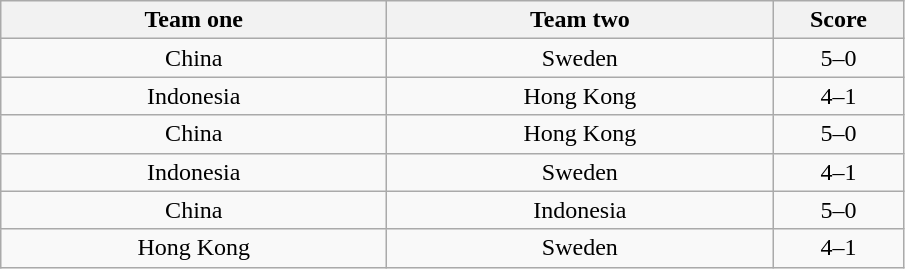<table class="wikitable" style="text-align: center">
<tr>
<th width=250>Team one</th>
<th width=250>Team two</th>
<th width=80>Score</th>
</tr>
<tr>
<td> China</td>
<td> Sweden</td>
<td>5–0</td>
</tr>
<tr>
<td> Indonesia</td>
<td> Hong Kong</td>
<td>4–1</td>
</tr>
<tr>
<td> China</td>
<td> Hong Kong</td>
<td>5–0</td>
</tr>
<tr>
<td> Indonesia</td>
<td> Sweden</td>
<td>4–1</td>
</tr>
<tr>
<td> China</td>
<td> Indonesia</td>
<td>5–0</td>
</tr>
<tr>
<td> Hong Kong</td>
<td> Sweden</td>
<td>4–1</td>
</tr>
</table>
